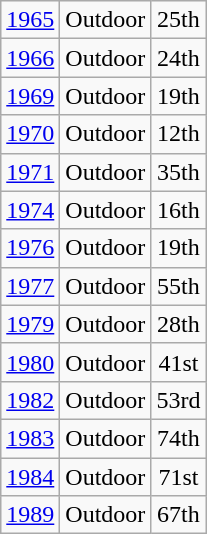<table class="wikitable">
<tr align="center">
<td><a href='#'>1965</a></td>
<td>Outdoor</td>
<td>25th</td>
</tr>
<tr align="center">
<td><a href='#'>1966</a></td>
<td>Outdoor</td>
<td>24th</td>
</tr>
<tr align="center">
<td><a href='#'>1969</a></td>
<td>Outdoor</td>
<td>19th</td>
</tr>
<tr align="center">
<td><a href='#'>1970</a></td>
<td>Outdoor</td>
<td>12th</td>
</tr>
<tr align="center">
<td><a href='#'>1971</a></td>
<td>Outdoor</td>
<td>35th</td>
</tr>
<tr align="center">
<td><a href='#'>1974</a></td>
<td>Outdoor</td>
<td>16th</td>
</tr>
<tr align="center">
<td><a href='#'>1976</a></td>
<td>Outdoor</td>
<td>19th</td>
</tr>
<tr align="center">
<td><a href='#'>1977</a></td>
<td>Outdoor</td>
<td>55th</td>
</tr>
<tr align="center">
<td><a href='#'>1979</a></td>
<td>Outdoor</td>
<td>28th</td>
</tr>
<tr align="center">
<td><a href='#'>1980</a></td>
<td>Outdoor</td>
<td>41st</td>
</tr>
<tr align="center">
<td><a href='#'>1982</a></td>
<td>Outdoor</td>
<td>53rd</td>
</tr>
<tr align="center">
<td><a href='#'>1983</a></td>
<td>Outdoor</td>
<td>74th</td>
</tr>
<tr align="center">
<td><a href='#'>1984</a></td>
<td>Outdoor</td>
<td>71st</td>
</tr>
<tr align="center">
<td><a href='#'>1989</a></td>
<td>Outdoor</td>
<td>67th</td>
</tr>
</table>
